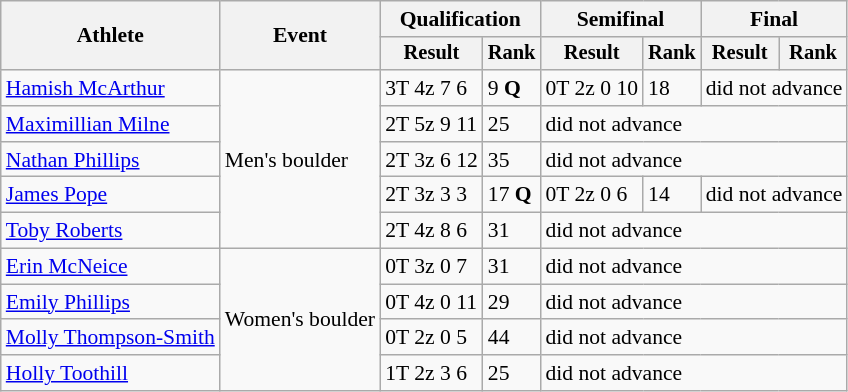<table class=wikitable style=font-size:90% align=center>
<tr>
<th rowspan=2>Athlete</th>
<th rowspan=2>Event</th>
<th colspan=2>Qualification</th>
<th colspan=2>Semifinal</th>
<th colspan=2>Final</th>
</tr>
<tr style=font-size:95%>
<th>Result</th>
<th>Rank</th>
<th>Result</th>
<th>Rank</th>
<th>Result</th>
<th>Rank</th>
</tr>
<tr>
<td align=left><a href='#'>Hamish McArthur</a></td>
<td rowspan=5>Men's boulder</td>
<td>3T 4z 7 6</td>
<td>9 <strong>Q</strong></td>
<td>0T 2z 0 10</td>
<td>18</td>
<td colspan=2>did not advance</td>
</tr>
<tr>
<td align=left><a href='#'>Maximillian Milne</a></td>
<td>2T 5z 9 11</td>
<td>25</td>
<td colspan=4>did not advance</td>
</tr>
<tr>
<td align=left><a href='#'>Nathan Phillips</a></td>
<td>2T 3z 6 12</td>
<td>35</td>
<td colspan=4>did not advance</td>
</tr>
<tr>
<td align=left><a href='#'>James Pope</a></td>
<td>2T 3z 3 3</td>
<td>17 <strong>Q</strong></td>
<td>0T 2z 0 6</td>
<td>14</td>
<td colspan=2>did not advance</td>
</tr>
<tr>
<td align=left><a href='#'>Toby Roberts</a></td>
<td>2T 4z 8 6</td>
<td>31</td>
<td colspan=4>did not advance</td>
</tr>
<tr>
<td align=left><a href='#'>Erin McNeice</a></td>
<td rowspan=4>Women's boulder</td>
<td>0T 3z 0 7</td>
<td>31</td>
<td colspan=4>did not advance</td>
</tr>
<tr>
<td align=left><a href='#'>Emily Phillips</a></td>
<td>0T 4z 0 11</td>
<td>29</td>
<td colspan=4>did not advance</td>
</tr>
<tr>
<td align=left><a href='#'>Molly Thompson-Smith</a></td>
<td>0T 2z 0 5</td>
<td>44</td>
<td colspan=4>did not advance</td>
</tr>
<tr>
<td align=left><a href='#'>Holly Toothill</a></td>
<td>1T 2z 3 6</td>
<td>25</td>
<td colspan=4>did not advance</td>
</tr>
</table>
